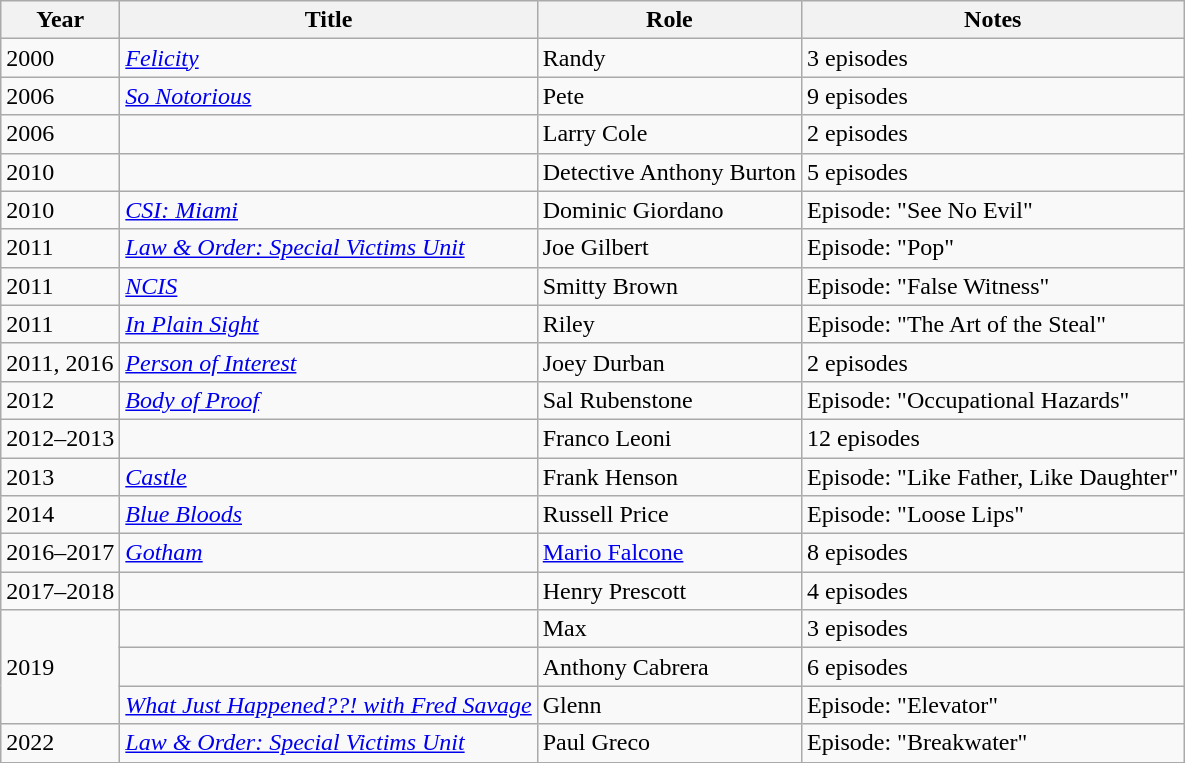<table class="wikitable sortable">
<tr>
<th>Year</th>
<th>Title</th>
<th>Role</th>
<th class="unsortable">Notes</th>
</tr>
<tr>
<td>2000</td>
<td><em><a href='#'>Felicity</a></em></td>
<td>Randy</td>
<td>3 episodes</td>
</tr>
<tr>
<td>2006</td>
<td><em><a href='#'>So Notorious</a></em></td>
<td>Pete</td>
<td>9 episodes</td>
</tr>
<tr>
<td>2006</td>
<td><em></em></td>
<td>Larry Cole</td>
<td>2 episodes</td>
</tr>
<tr>
<td>2010</td>
<td><em></em></td>
<td>Detective Anthony Burton</td>
<td>5 episodes</td>
</tr>
<tr>
<td>2010</td>
<td><em><a href='#'>CSI: Miami</a></em></td>
<td>Dominic Giordano</td>
<td>Episode: "See No Evil"</td>
</tr>
<tr>
<td>2011</td>
<td><em><a href='#'>Law & Order: Special Victims Unit</a></em></td>
<td>Joe Gilbert</td>
<td>Episode: "Pop"</td>
</tr>
<tr>
<td>2011</td>
<td><em><a href='#'>NCIS</a></em></td>
<td>Smitty Brown</td>
<td>Episode: "False Witness"</td>
</tr>
<tr>
<td>2011</td>
<td><em><a href='#'>In Plain Sight</a></em></td>
<td>Riley</td>
<td>Episode: "The Art of the Steal"</td>
</tr>
<tr>
<td>2011, 2016</td>
<td><em><a href='#'>Person of Interest</a></em></td>
<td>Joey Durban</td>
<td>2 episodes</td>
</tr>
<tr>
<td>2012</td>
<td><em><a href='#'>Body of Proof</a></em></td>
<td>Sal Rubenstone</td>
<td>Episode: "Occupational Hazards"</td>
</tr>
<tr>
<td>2012–2013</td>
<td><em></em></td>
<td>Franco Leoni</td>
<td>12 episodes</td>
</tr>
<tr>
<td>2013</td>
<td><em><a href='#'>Castle</a></em></td>
<td>Frank Henson</td>
<td>Episode: "Like Father, Like Daughter"</td>
</tr>
<tr>
<td>2014</td>
<td><em><a href='#'>Blue Bloods</a></em></td>
<td>Russell Price</td>
<td>Episode: "Loose Lips"</td>
</tr>
<tr>
<td>2016–2017</td>
<td><em><a href='#'>Gotham</a></em></td>
<td><a href='#'>Mario Falcone</a></td>
<td>8 episodes</td>
</tr>
<tr>
<td>2017–2018</td>
<td><em></em></td>
<td>Henry Prescott</td>
<td>4 episodes</td>
</tr>
<tr>
<td rowspan="3">2019</td>
<td><em></em></td>
<td>Max</td>
<td>3 episodes</td>
</tr>
<tr>
<td><em></em></td>
<td>Anthony Cabrera</td>
<td>6 episodes</td>
</tr>
<tr>
<td><em><a href='#'>What Just Happened??! with Fred Savage</a></em></td>
<td>Glenn</td>
<td>Episode: "Elevator"</td>
</tr>
<tr>
<td>2022</td>
<td><em><a href='#'>Law & Order: Special Victims Unit</a></em></td>
<td>Paul Greco</td>
<td>Episode: "Breakwater"</td>
</tr>
<tr>
</tr>
</table>
